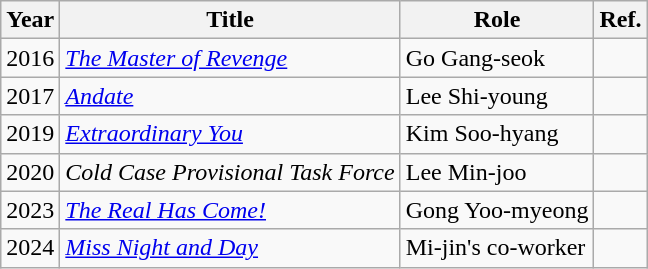<table class="wikitable">
<tr>
<th>Year</th>
<th>Title</th>
<th>Role</th>
<th>Ref.</th>
</tr>
<tr>
<td>2016</td>
<td><em><a href='#'>The Master of Revenge</a></em></td>
<td>Go Gang-seok</td>
<td></td>
</tr>
<tr>
<td>2017</td>
<td><em><a href='#'>Andate</a></em></td>
<td>Lee Shi-young</td>
<td></td>
</tr>
<tr>
<td>2019</td>
<td><em><a href='#'>Extraordinary You</a></em></td>
<td>Kim Soo-hyang</td>
<td></td>
</tr>
<tr>
<td>2020</td>
<td><em>Cold Case Provisional Task Force</em></td>
<td>Lee Min-joo</td>
<td></td>
</tr>
<tr>
<td>2023</td>
<td><em><a href='#'>The Real Has Come!</a></em></td>
<td>Gong Yoo-myeong</td>
<td></td>
</tr>
<tr>
<td>2024</td>
<td><em><a href='#'>Miss Night and Day</a></em></td>
<td>Mi-jin's co-worker</td>
<td></td>
</tr>
</table>
